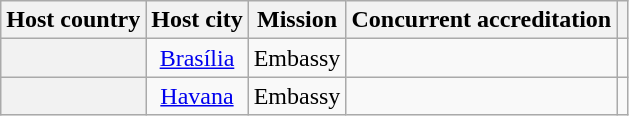<table class="wikitable plainrowheaders" style="text-align:center;">
<tr>
<th scope="col">Host country</th>
<th scope="col">Host city</th>
<th scope="col">Mission</th>
<th scope="col">Concurrent accreditation</th>
<th scope="col"></th>
</tr>
<tr>
<th scope="row"></th>
<td><a href='#'>Brasília</a></td>
<td>Embassy</td>
<td></td>
<td></td>
</tr>
<tr>
<th scope="row"></th>
<td><a href='#'>Havana</a></td>
<td>Embassy</td>
<td></td>
<td></td>
</tr>
</table>
